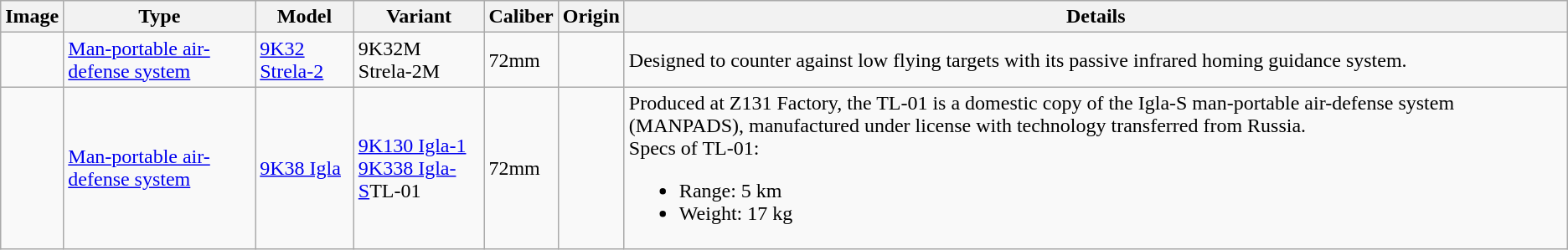<table class="wikitable">
<tr>
<th style="text-align: center;">Image</th>
<th style="text-align: center;">Type</th>
<th style="text-align: center;">Model</th>
<th>Variant</th>
<th style="text-align: center;">Caliber</th>
<th style="text-align: center;">Origin</th>
<th>Details</th>
</tr>
<tr>
<td></td>
<td><a href='#'>Man-portable air-defense system</a></td>
<td><a href='#'>9K32 Strela-2</a></td>
<td>9K32M Strela-2M</td>
<td>72mm</td>
<td></td>
<td>Designed to counter against low flying targets with its passive infrared homing guidance system.</td>
</tr>
<tr>
<td></td>
<td><a href='#'>Man-portable air-defense system</a></td>
<td><a href='#'>9K38 Igla</a></td>
<td><a href='#'>9K130 Igla-1</a><br><a href='#'>9K338 Igla-S</a>TL-01</td>
<td>72mm</td>
<td><br></td>
<td>Produced at Z131 Factory, the TL-01 is a domestic copy of the Igla-S man-portable air-defense system (MANPADS), manufactured under license with technology transferred from Russia.<br>Specs of TL-01:<ul><li>Range: 5 km</li><li>Weight: 17 kg</li></ul></td>
</tr>
</table>
